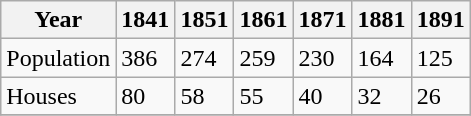<table class="wikitable">
<tr>
<th>Year</th>
<th>1841</th>
<th>1851</th>
<th>1861</th>
<th>1871</th>
<th>1881</th>
<th>1891</th>
</tr>
<tr>
<td>Population</td>
<td>386</td>
<td>274</td>
<td>259</td>
<td>230</td>
<td>164</td>
<td>125</td>
</tr>
<tr>
<td>Houses</td>
<td>80</td>
<td>58</td>
<td>55</td>
<td>40</td>
<td>32</td>
<td>26</td>
</tr>
<tr>
</tr>
</table>
